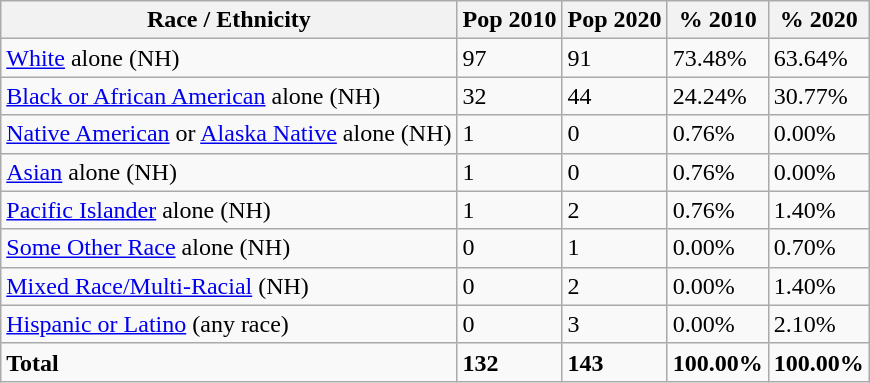<table class="wikitable">
<tr>
<th>Race / Ethnicity</th>
<th>Pop 2010</th>
<th>Pop 2020</th>
<th>% 2010</th>
<th>% 2020</th>
</tr>
<tr>
<td><a href='#'>White</a> alone (NH)</td>
<td>97</td>
<td>91</td>
<td>73.48%</td>
<td>63.64%</td>
</tr>
<tr>
<td><a href='#'>Black or African American</a> alone (NH)</td>
<td>32</td>
<td>44</td>
<td>24.24%</td>
<td>30.77%</td>
</tr>
<tr>
<td><a href='#'>Native American</a> or <a href='#'>Alaska Native</a> alone (NH)</td>
<td>1</td>
<td>0</td>
<td>0.76%</td>
<td>0.00%</td>
</tr>
<tr>
<td><a href='#'>Asian</a> alone (NH)</td>
<td>1</td>
<td>0</td>
<td>0.76%</td>
<td>0.00%</td>
</tr>
<tr>
<td><a href='#'>Pacific Islander</a> alone (NH)</td>
<td>1</td>
<td>2</td>
<td>0.76%</td>
<td>1.40%</td>
</tr>
<tr>
<td><a href='#'>Some Other Race</a> alone (NH)</td>
<td>0</td>
<td>1</td>
<td>0.00%</td>
<td>0.70%</td>
</tr>
<tr>
<td><a href='#'>Mixed Race/Multi-Racial</a> (NH)</td>
<td>0</td>
<td>2</td>
<td>0.00%</td>
<td>1.40%</td>
</tr>
<tr>
<td><a href='#'>Hispanic or Latino</a> (any race)</td>
<td>0</td>
<td>3</td>
<td>0.00%</td>
<td>2.10%</td>
</tr>
<tr>
<td><strong>Total</strong></td>
<td><strong>132</strong></td>
<td><strong>143</strong></td>
<td><strong>100.00%</strong></td>
<td><strong>100.00%</strong></td>
</tr>
</table>
